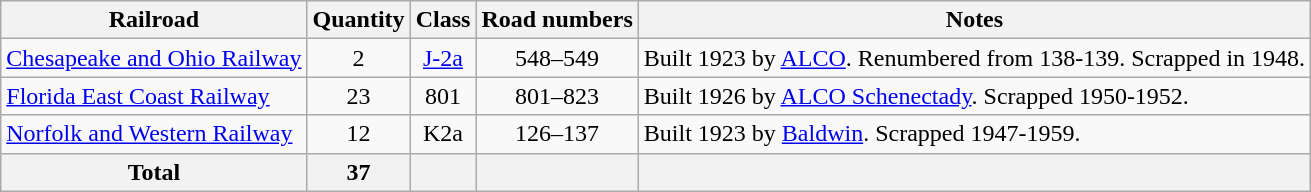<table class="wikitable sortable" style=text-align:center>
<tr>
<th>Railroad</th>
<th>Quantity</th>
<th>Class</th>
<th>Road numbers</th>
<th>Notes</th>
</tr>
<tr>
<td align=left><a href='#'>Chesapeake and Ohio Railway</a></td>
<td>2</td>
<td><a href='#'>J-2a</a></td>
<td>548–549</td>
<td align="left">Built 1923 by <a href='#'>ALCO</a>. Renumbered from 138-139. Scrapped in 1948.</td>
</tr>
<tr>
<td align=left><a href='#'>Florida East Coast Railway</a></td>
<td>23</td>
<td>801</td>
<td>801–823</td>
<td align=left>Built 1926 by <a href='#'>ALCO Schenectady</a>. Scrapped 1950-1952.</td>
</tr>
<tr>
<td align=left><a href='#'>Norfolk and Western Railway</a></td>
<td>12</td>
<td>K2a</td>
<td>126–137</td>
<td align=left>Built 1923 by <a href='#'>Baldwin</a>. Scrapped 1947-1959.</td>
</tr>
<tr>
<th>Total</th>
<th>37</th>
<th></th>
<th></th>
<th></th>
</tr>
</table>
